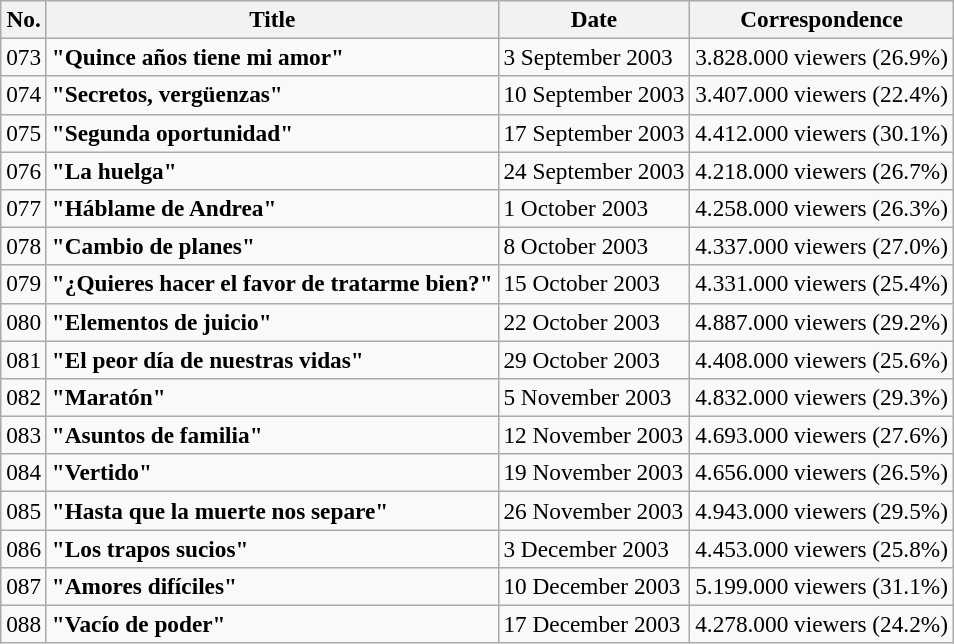<table class="sortable wikitable" style="font-size:97%">
<tr>
<th>No.</th>
<th>Title</th>
<th>Date</th>
<th>Correspondence</th>
</tr>
<tr>
<td>073</td>
<td><strong>"Quince años tiene mi amor"</strong></td>
<td>3 September 2003</td>
<td>3.828.000 viewers (26.9%)</td>
</tr>
<tr>
<td>074</td>
<td><strong>"Secretos, vergüenzas"</strong></td>
<td>10 September 2003</td>
<td>3.407.000 viewers (22.4%)</td>
</tr>
<tr>
<td>075</td>
<td><strong>"Segunda oportunidad"</strong></td>
<td>17 September 2003</td>
<td>4.412.000 viewers (30.1%)</td>
</tr>
<tr>
<td>076</td>
<td><strong>"La huelga"</strong></td>
<td>24 September 2003</td>
<td>4.218.000 viewers (26.7%)</td>
</tr>
<tr>
<td>077</td>
<td><strong>"Háblame de Andrea"</strong></td>
<td>1 October 2003</td>
<td>4.258.000 viewers (26.3%)</td>
</tr>
<tr>
<td>078</td>
<td><strong>"Cambio de planes"</strong></td>
<td>8 October 2003</td>
<td>4.337.000 viewers (27.0%)</td>
</tr>
<tr>
<td>079</td>
<td><strong>"¿Quieres hacer el favor de tratarme bien?"</strong></td>
<td>15 October 2003</td>
<td>4.331.000 viewers (25.4%)</td>
</tr>
<tr>
<td>080</td>
<td><strong>"Elementos de juicio"</strong></td>
<td>22 October 2003</td>
<td>4.887.000 viewers (29.2%)</td>
</tr>
<tr>
<td>081</td>
<td><strong>"El peor día de nuestras vidas"</strong></td>
<td>29 October 2003</td>
<td>4.408.000 viewers (25.6%)</td>
</tr>
<tr>
<td>082</td>
<td><strong>"Maratón"</strong></td>
<td>5 November 2003</td>
<td>4.832.000 viewers (29.3%)</td>
</tr>
<tr>
<td>083</td>
<td><strong>"Asuntos de familia"</strong></td>
<td>12 November 2003</td>
<td>4.693.000 viewers (27.6%)</td>
</tr>
<tr>
<td>084</td>
<td><strong>"Vertido"</strong></td>
<td>19 November 2003</td>
<td>4.656.000 viewers (26.5%)</td>
</tr>
<tr>
<td>085</td>
<td><strong>"Hasta que la muerte nos separe"</strong></td>
<td>26 November 2003</td>
<td>4.943.000 viewers (29.5%)</td>
</tr>
<tr>
<td>086</td>
<td><strong>"Los trapos sucios"</strong></td>
<td>3 December 2003</td>
<td>4.453.000 viewers (25.8%)</td>
</tr>
<tr>
<td>087</td>
<td><strong>"Amores difíciles"</strong></td>
<td>10 December 2003</td>
<td>5.199.000 viewers (31.1%)</td>
</tr>
<tr>
<td>088</td>
<td><strong>"Vacío de poder"</strong></td>
<td>17 December 2003</td>
<td>4.278.000 viewers (24.2%)</td>
</tr>
</table>
